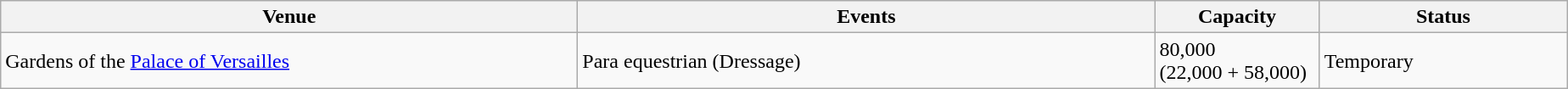<table class="wikitable sortable">
<tr>
<th scope="col" width="35%">Venue</th>
<th scope="col" width="35%">Events</th>
<th scope="col" width="10%">Capacity</th>
<th scope="col" width="15%">Status</th>
</tr>
<tr>
<td>Gardens of the <a href='#'>Palace of Versailles</a></td>
<td>Para equestrian (Dressage)</td>
<td>80,000<br>(22,000 + 58,000)</td>
<td>Temporary</td>
</tr>
</table>
